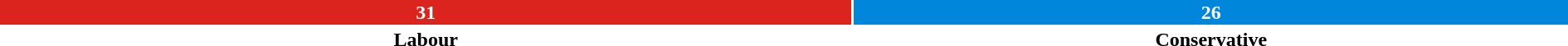<table style="width:100%; text-align:center;">
<tr style="color:white;">
<td style="background:#dc241f; width:54.4%;"><strong>31</strong></td>
<td style="background:#0087dc; width:45.6;"><strong>26</strong></td>
</tr>
<tr>
<td><span><strong>Labour</strong></span></td>
<td><span><strong>Conservative</strong></span></td>
</tr>
</table>
